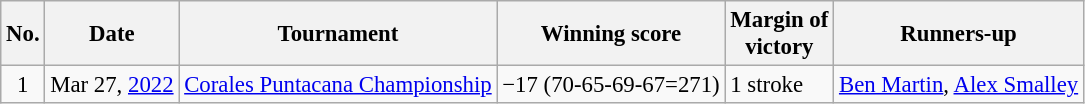<table class="wikitable" style="font-size:95%;">
<tr>
<th>No.</th>
<th>Date</th>
<th>Tournament</th>
<th>Winning score</th>
<th>Margin of<br>victory</th>
<th>Runners-up</th>
</tr>
<tr>
<td align=center>1</td>
<td align=right>Mar 27, <a href='#'>2022</a></td>
<td><a href='#'>Corales Puntacana Championship</a></td>
<td>−17 (70-65-69-67=271)</td>
<td>1 stroke</td>
<td> <a href='#'>Ben Martin</a>,  <a href='#'>Alex Smalley</a></td>
</tr>
</table>
